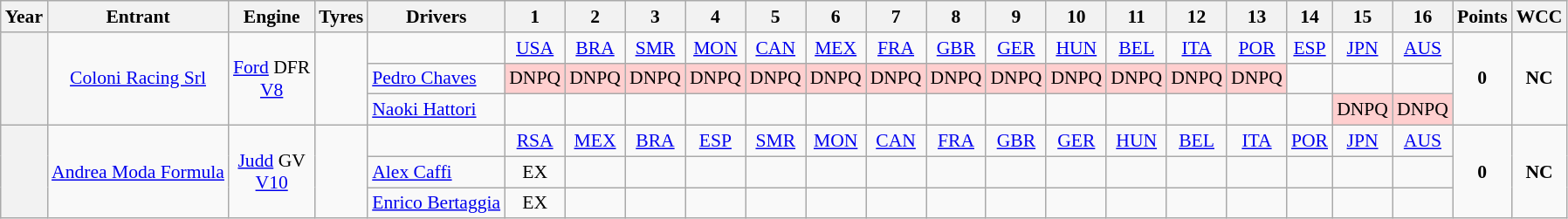<table class="wikitable" style="text-align:center; font-size:90%">
<tr>
<th>Year</th>
<th>Entrant</th>
<th>Engine</th>
<th>Tyres</th>
<th>Drivers</th>
<th>1</th>
<th>2</th>
<th>3</th>
<th>4</th>
<th>5</th>
<th>6</th>
<th>7</th>
<th>8</th>
<th>9</th>
<th>10</th>
<th>11</th>
<th>12</th>
<th>13</th>
<th>14</th>
<th>15</th>
<th>16</th>
<th>Points</th>
<th>WCC</th>
</tr>
<tr>
<th rowspan="3"></th>
<td rowspan="3"><a href='#'>Coloni Racing Srl</a></td>
<td rowspan="3"><a href='#'>Ford</a> DFR<br><a href='#'>V8</a></td>
<td rowspan="3"></td>
<td></td>
<td><a href='#'>USA</a></td>
<td><a href='#'>BRA</a></td>
<td><a href='#'>SMR</a></td>
<td><a href='#'>MON</a></td>
<td><a href='#'>CAN</a></td>
<td><a href='#'>MEX</a></td>
<td><a href='#'>FRA</a></td>
<td><a href='#'>GBR</a></td>
<td><a href='#'>GER</a></td>
<td><a href='#'>HUN</a></td>
<td><a href='#'>BEL</a></td>
<td><a href='#'>ITA</a></td>
<td><a href='#'>POR</a></td>
<td><a href='#'>ESP</a></td>
<td><a href='#'>JPN</a></td>
<td><a href='#'>AUS</a></td>
<td rowspan="3"><strong>0</strong></td>
<td rowspan="3"><strong>NC</strong></td>
</tr>
<tr>
<td align="left"><a href='#'>Pedro Chaves</a></td>
<td style="background:#ffcfcf;">DNPQ</td>
<td style="background:#ffcfcf;">DNPQ</td>
<td style="background:#ffcfcf;">DNPQ</td>
<td style="background:#ffcfcf;">DNPQ</td>
<td style="background:#ffcfcf;">DNPQ</td>
<td style="background:#ffcfcf;">DNPQ</td>
<td style="background:#ffcfcf;">DNPQ</td>
<td style="background:#ffcfcf;">DNPQ</td>
<td style="background:#ffcfcf;">DNPQ</td>
<td style="background:#ffcfcf;">DNPQ</td>
<td style="background:#ffcfcf;">DNPQ</td>
<td style="background:#ffcfcf;">DNPQ</td>
<td style="background:#ffcfcf;">DNPQ</td>
<td></td>
<td></td>
<td></td>
</tr>
<tr>
<td align="left"><a href='#'>Naoki Hattori</a></td>
<td></td>
<td></td>
<td></td>
<td></td>
<td></td>
<td></td>
<td></td>
<td></td>
<td></td>
<td></td>
<td></td>
<td></td>
<td></td>
<td></td>
<td style="background:#ffcfcf;">DNPQ</td>
<td style="background:#ffcfcf;">DNPQ</td>
</tr>
<tr>
<th rowspan="3"></th>
<td rowspan="3"><a href='#'>Andrea Moda Formula</a></td>
<td rowspan="3"><a href='#'>Judd</a> GV<br><a href='#'>V10</a></td>
<td rowspan="3"></td>
<td></td>
<td><a href='#'>RSA</a></td>
<td><a href='#'>MEX</a></td>
<td><a href='#'>BRA</a></td>
<td><a href='#'>ESP</a></td>
<td><a href='#'>SMR</a></td>
<td><a href='#'>MON</a></td>
<td><a href='#'>CAN</a></td>
<td><a href='#'>FRA</a></td>
<td><a href='#'>GBR</a></td>
<td><a href='#'>GER</a></td>
<td><a href='#'>HUN</a></td>
<td><a href='#'>BEL</a></td>
<td><a href='#'>ITA</a></td>
<td><a href='#'>POR</a></td>
<td><a href='#'>JPN</a></td>
<td><a href='#'>AUS</a></td>
<td rowspan="3"><strong>0</strong></td>
<td rowspan="3"><strong>NC</strong></td>
</tr>
<tr>
<td align="left"><a href='#'>Alex Caffi</a></td>
<td>EX</td>
<td></td>
<td></td>
<td></td>
<td></td>
<td></td>
<td></td>
<td></td>
<td></td>
<td></td>
<td></td>
<td></td>
<td></td>
<td></td>
<td></td>
<td></td>
</tr>
<tr>
<td align="left"><a href='#'>Enrico Bertaggia</a></td>
<td>EX</td>
<td></td>
<td></td>
<td></td>
<td></td>
<td></td>
<td></td>
<td></td>
<td></td>
<td></td>
<td></td>
<td></td>
<td></td>
<td></td>
<td></td>
<td></td>
</tr>
</table>
